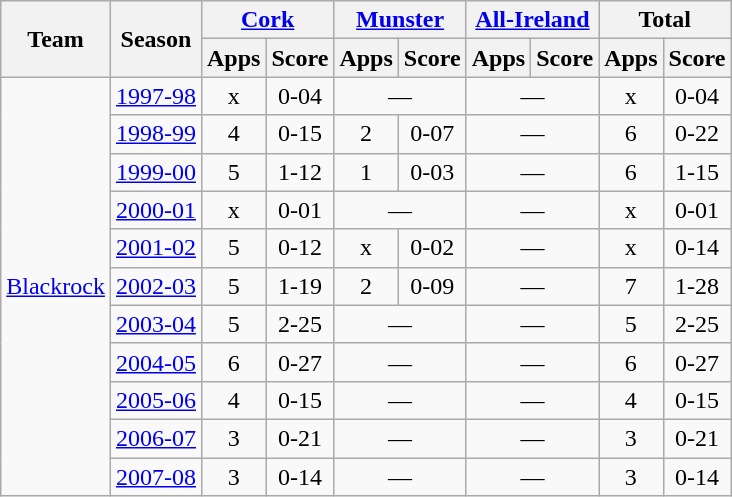<table class="wikitable" style="text-align:center">
<tr>
<th rowspan="2">Team</th>
<th rowspan="2">Season</th>
<th colspan="2"><a href='#'>Cork</a></th>
<th colspan="2"><a href='#'>Munster</a></th>
<th colspan="2"><a href='#'>All-Ireland</a></th>
<th colspan="2">Total</th>
</tr>
<tr>
<th>Apps</th>
<th>Score</th>
<th>Apps</th>
<th>Score</th>
<th>Apps</th>
<th>Score</th>
<th>Apps</th>
<th>Score</th>
</tr>
<tr>
<td rowspan="11"><a href='#'>Blackrock</a></td>
<td><a href='#'>1997-98</a></td>
<td>x</td>
<td>0-04</td>
<td colspan=2>—</td>
<td colspan=2>—</td>
<td>x</td>
<td>0-04</td>
</tr>
<tr>
<td><a href='#'>1998-99</a></td>
<td>4</td>
<td>0-15</td>
<td>2</td>
<td>0-07</td>
<td colspan=2>—</td>
<td>6</td>
<td>0-22</td>
</tr>
<tr>
<td><a href='#'>1999-00</a></td>
<td>5</td>
<td>1-12</td>
<td>1</td>
<td>0-03</td>
<td colspan=2>—</td>
<td>6</td>
<td>1-15</td>
</tr>
<tr>
<td><a href='#'>2000-01</a></td>
<td>x</td>
<td>0-01</td>
<td colspan=2>—</td>
<td colspan=2>—</td>
<td>x</td>
<td>0-01</td>
</tr>
<tr>
<td><a href='#'>2001-02</a></td>
<td>5</td>
<td>0-12</td>
<td>x</td>
<td>0-02</td>
<td colspan=2>—</td>
<td>x</td>
<td>0-14</td>
</tr>
<tr>
<td><a href='#'>2002-03</a></td>
<td>5</td>
<td>1-19</td>
<td>2</td>
<td>0-09</td>
<td colspan=2>—</td>
<td>7</td>
<td>1-28</td>
</tr>
<tr>
<td><a href='#'>2003-04</a></td>
<td>5</td>
<td>2-25</td>
<td colspan=2>—</td>
<td colspan=2>—</td>
<td>5</td>
<td>2-25</td>
</tr>
<tr>
<td><a href='#'>2004-05</a></td>
<td>6</td>
<td>0-27</td>
<td colspan=2>—</td>
<td colspan=2>—</td>
<td>6</td>
<td>0-27</td>
</tr>
<tr>
<td><a href='#'>2005-06</a></td>
<td>4</td>
<td>0-15</td>
<td colspan=2>—</td>
<td colspan=2>—</td>
<td>4</td>
<td>0-15</td>
</tr>
<tr>
<td><a href='#'>2006-07</a></td>
<td>3</td>
<td>0-21</td>
<td colspan=2>—</td>
<td colspan=2>—</td>
<td>3</td>
<td>0-21</td>
</tr>
<tr>
<td><a href='#'>2007-08</a></td>
<td>3</td>
<td>0-14</td>
<td colspan=2>—</td>
<td colspan=2>—</td>
<td>3</td>
<td>0-14</td>
</tr>
</table>
